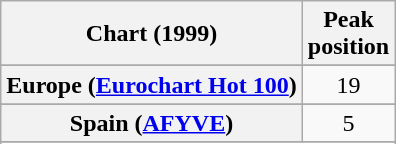<table class="wikitable sortable plainrowheaders" style="text-align:center">
<tr>
<th>Chart (1999)</th>
<th>Peak<br>position</th>
</tr>
<tr>
</tr>
<tr>
<th scope="row">Europe (<a href='#'>Eurochart Hot 100</a>)</th>
<td align="center">19</td>
</tr>
<tr>
</tr>
<tr>
</tr>
<tr>
</tr>
<tr>
</tr>
<tr>
<th scope="row">Spain (<a href='#'>AFYVE</a>)</th>
<td align="center">5</td>
</tr>
<tr>
</tr>
<tr>
</tr>
<tr>
</tr>
</table>
